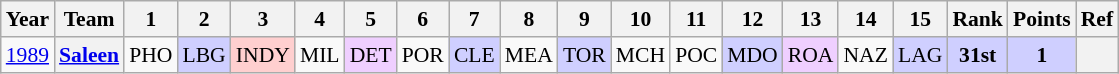<table class="wikitable" style="text-align:center; font-size:90%">
<tr>
<th>Year</th>
<th>Team</th>
<th>1</th>
<th>2</th>
<th>3</th>
<th>4</th>
<th>5</th>
<th>6</th>
<th>7</th>
<th>8</th>
<th>9</th>
<th>10</th>
<th>11</th>
<th>12</th>
<th>13</th>
<th>14</th>
<th>15</th>
<th>Rank</th>
<th>Points</th>
<th>Ref</th>
</tr>
<tr>
<td><a href='#'>1989</a></td>
<th><a href='#'>Saleen</a></th>
<td>PHO</td>
<td style="background:#CFCFFF;">LBG<br></td>
<td style="background:#FFCFCF;">INDY<br></td>
<td>MIL</td>
<td style="background:#EFCFFF;">DET<br></td>
<td>POR</td>
<td style="background:#CFCFFF;">CLE<br></td>
<td>MEA</td>
<td style="background:#CFCFFF;">TOR<br></td>
<td>MCH</td>
<td>POC</td>
<td style="background:#CFCFFF;">MDO<br></td>
<td style="background:#EFCFFF;">ROA<br></td>
<td>NAZ</td>
<td style="background:#CFCFFF;">LAG<br></td>
<td style="background:#CFCFFF;"><strong>31st</strong></td>
<td style="background:#CFCFFF;"><strong>1</strong></td>
<th></th>
</tr>
</table>
